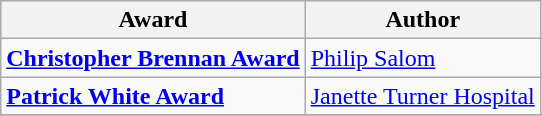<table class="wikitable">
<tr>
<th>Award</th>
<th>Author</th>
</tr>
<tr>
<td><strong><a href='#'>Christopher Brennan Award</a></strong></td>
<td><a href='#'>Philip Salom</a></td>
</tr>
<tr>
<td><strong><a href='#'>Patrick White Award</a></strong></td>
<td><a href='#'>Janette Turner Hospital</a></td>
</tr>
<tr>
</tr>
</table>
